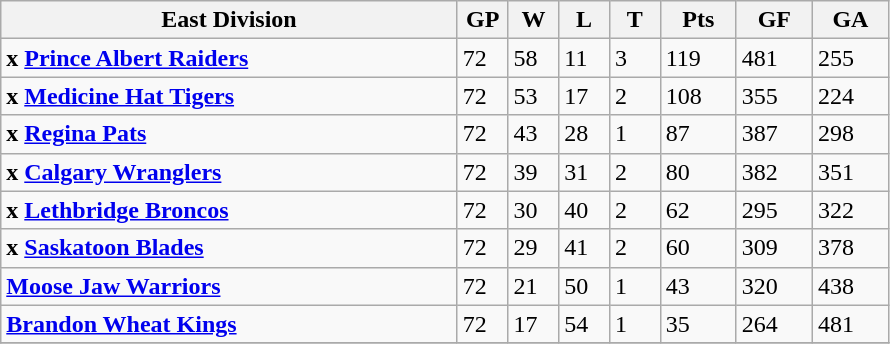<table class="wikitable">
<tr>
<th width="45%">East Division</th>
<th width="5%">GP</th>
<th width="5%">W</th>
<th width="5%">L</th>
<th width="5%">T</th>
<th width="7.5%">Pts</th>
<th width="7.5%">GF</th>
<th width="7.5%">GA</th>
</tr>
<tr>
<td><strong>x <a href='#'>Prince Albert Raiders</a></strong></td>
<td>72</td>
<td>58</td>
<td>11</td>
<td>3</td>
<td>119</td>
<td>481</td>
<td>255</td>
</tr>
<tr>
<td><strong>x <a href='#'>Medicine Hat Tigers</a></strong></td>
<td>72</td>
<td>53</td>
<td>17</td>
<td>2</td>
<td>108</td>
<td>355</td>
<td>224</td>
</tr>
<tr>
<td><strong>x <a href='#'>Regina Pats</a></strong></td>
<td>72</td>
<td>43</td>
<td>28</td>
<td>1</td>
<td>87</td>
<td>387</td>
<td>298</td>
</tr>
<tr>
<td><strong>x <a href='#'>Calgary Wranglers</a></strong></td>
<td>72</td>
<td>39</td>
<td>31</td>
<td>2</td>
<td>80</td>
<td>382</td>
<td>351</td>
</tr>
<tr>
<td><strong>x <a href='#'>Lethbridge Broncos</a></strong></td>
<td>72</td>
<td>30</td>
<td>40</td>
<td>2</td>
<td>62</td>
<td>295</td>
<td>322</td>
</tr>
<tr>
<td><strong>x <a href='#'>Saskatoon Blades</a></strong></td>
<td>72</td>
<td>29</td>
<td>41</td>
<td>2</td>
<td>60</td>
<td>309</td>
<td>378</td>
</tr>
<tr>
<td><strong><a href='#'>Moose Jaw Warriors</a></strong></td>
<td>72</td>
<td>21</td>
<td>50</td>
<td>1</td>
<td>43</td>
<td>320</td>
<td>438</td>
</tr>
<tr>
<td><strong><a href='#'>Brandon Wheat Kings</a></strong></td>
<td>72</td>
<td>17</td>
<td>54</td>
<td>1</td>
<td>35</td>
<td>264</td>
<td>481</td>
</tr>
<tr>
</tr>
</table>
